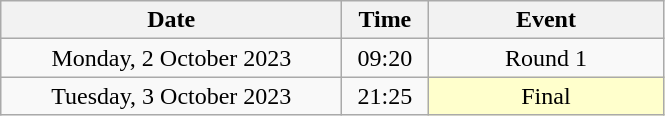<table class = "wikitable" style="text-align:center;">
<tr>
<th width=220>Date</th>
<th width=50>Time</th>
<th width=150>Event</th>
</tr>
<tr>
<td>Monday, 2 October 2023</td>
<td>09:20</td>
<td>Round 1</td>
</tr>
<tr>
<td>Tuesday, 3 October 2023</td>
<td>21:25</td>
<td bgcolor=ffffcc>Final</td>
</tr>
</table>
